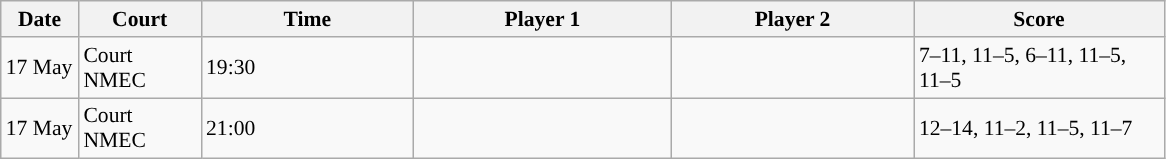<table class="sortable wikitable" style="font-size:90%">
<tr>
<th width="45" class="unsortable">Date</th>
<th width="75">Court</th>
<th width="135">Time</th>
<th width="165">Player 1</th>
<th width="155">Player 2</th>
<th width="160" class="unsortable">Score</th>
</tr>
<tr>
<td>17 May</td>
<td>Court NMEC</td>
<td>19:30</td>
<td><strong></strong></td>
<td></td>
<td>7–11, 11–5, 6–11, 11–5, 11–5</td>
</tr>
<tr>
<td>17 May</td>
<td>Court NMEC</td>
<td>21:00</td>
<td><strong></strong></td>
<td></td>
<td>12–14, 11–2, 11–5, 11–7</td>
</tr>
</table>
